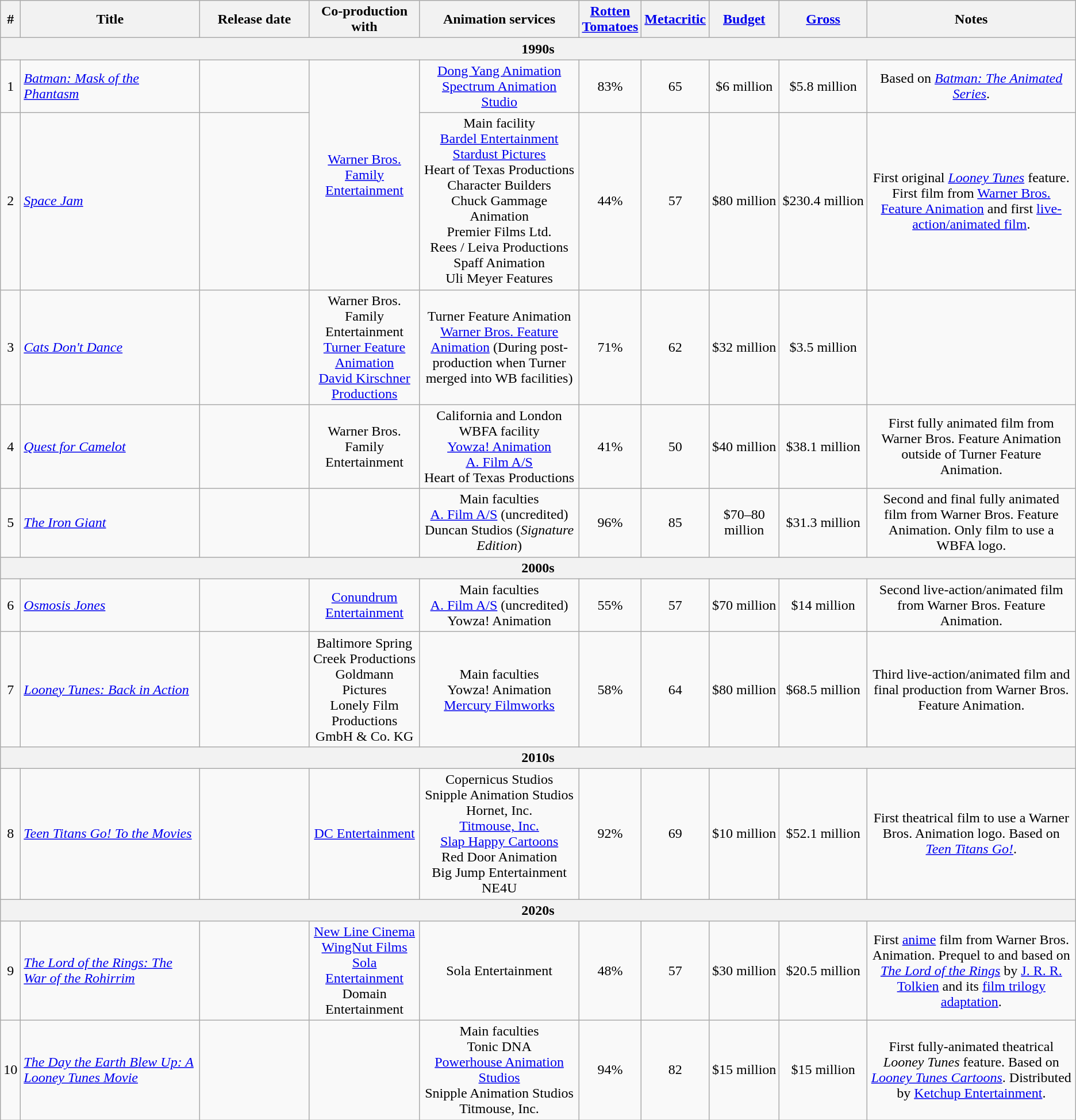<table class="sortable wikitable" style="text-align:center;">
<tr>
<th>#</th>
<th style="width:200px;">Title</th>
<th width=120>Release date</th>
<th>Co-production with</th>
<th>Animation services</th>
<th width="48"><a href='#'>Rotten Tomatoes</a></th>
<th width="50"><a href='#'>Metacritic</a></th>
<th width="50"><a href='#'>Budget</a></th>
<th width="50"><a href='#'>Gross</a></th>
<th>Notes</th>
</tr>
<tr>
<th colspan="10">1990s</th>
</tr>
<tr>
<td>1</td>
<td align="left"><em><a href='#'>Batman: Mask of the Phantasm</a></em></td>
<td></td>
<td rowspan="2"><a href='#'>Warner Bros. Family Entertainment</a></td>
<td><a href='#'>Dong Yang Animation</a><br><a href='#'>Spectrum Animation Studio</a></td>
<td>83%</td>
<td>65</td>
<td>$6 million</td>
<td>$5.8 million</td>
<td>Based on <em><a href='#'>Batman: The Animated Series</a></em>.</td>
</tr>
<tr>
<td>2</td>
<td align="left"><em><a href='#'>Space Jam</a></em></td>
<td></td>
<td>Main facility<br><a href='#'>Bardel Entertainment</a><br><a href='#'>Stardust Pictures</a><br>Heart of Texas Productions<br>Character Builders<br>Chuck Gammage Animation<br>Premier Films Ltd.<br>Rees / Leiva Productions<br>Spaff Animation<br>Uli Meyer Features</td>
<td>44%</td>
<td>57</td>
<td>$80 million</td>
<td>$230.4 million</td>
<td>First original <em><a href='#'>Looney Tunes</a></em> feature. First film from <a href='#'>Warner Bros. Feature Animation</a> and first <a href='#'>live-action/animated film</a>.</td>
</tr>
<tr>
<td>3</td>
<td align="left"><em><a href='#'>Cats Don't Dance</a></em></td>
<td></td>
<td>Warner Bros. Family Entertainment<br><a href='#'>Turner Feature Animation</a><br><a href='#'>David Kirschner Productions</a></td>
<td>Turner Feature Animation<br><a href='#'>Warner Bros. Feature Animation</a> (During post-production when Turner merged into WB facilities)</td>
<td>71%</td>
<td>62</td>
<td>$32 million</td>
<td>$3.5 million</td>
<td></td>
</tr>
<tr>
<td>4</td>
<td align="left"><em><a href='#'>Quest for Camelot</a></em></td>
<td></td>
<td>Warner Bros. Family Entertainment</td>
<td>California and London WBFA facility<br><a href='#'>Yowza! Animation</a><br><a href='#'>A. Film A/S</a><br>Heart of Texas Productions</td>
<td>41%</td>
<td>50</td>
<td>$40 million</td>
<td>$38.1 million</td>
<td>First fully animated film from Warner Bros. Feature Animation outside of Turner Feature Animation.</td>
</tr>
<tr>
<td>5</td>
<td align="left"><em><a href='#'>The Iron Giant</a></em></td>
<td></td>
<td></td>
<td>Main faculties<br><a href='#'>A. Film A/S</a> (uncredited)<br>Duncan Studios (<em>Signature Edition</em>)</td>
<td>96%</td>
<td>85</td>
<td>$70–80 million</td>
<td>$31.3 million</td>
<td>Second and final fully animated film from Warner Bros. Feature Animation. Only film to use a WBFA logo.</td>
</tr>
<tr>
<th colspan="10">2000s</th>
</tr>
<tr>
<td>6</td>
<td align="left"><em><a href='#'>Osmosis Jones</a></em></td>
<td></td>
<td><a href='#'>Conundrum Entertainment</a></td>
<td>Main faculties<br><a href='#'>A. Film A/S</a> (uncredited)<br>Yowza! Animation</td>
<td>55%</td>
<td>57</td>
<td>$70 million</td>
<td>$14 million</td>
<td>Second live-action/animated film from Warner Bros. Feature Animation.</td>
</tr>
<tr>
<td>7</td>
<td align="left"><em><a href='#'>Looney Tunes: Back in Action</a></em></td>
<td></td>
<td>Baltimore Spring Creek Productions<br>Goldmann Pictures<br>Lonely Film Productions GmbH & Co. KG</td>
<td>Main faculties<br>Yowza! Animation<br><a href='#'>Mercury Filmworks</a></td>
<td>58%</td>
<td>64</td>
<td>$80 million</td>
<td>$68.5 million</td>
<td>Third live-action/animated film and final production from Warner Bros. Feature Animation.</td>
</tr>
<tr>
<th colspan="10">2010s</th>
</tr>
<tr>
<td>8</td>
<td align="left"><em><a href='#'>Teen Titans Go! To the Movies</a></em></td>
<td></td>
<td><a href='#'>DC Entertainment</a></td>
<td>Copernicus Studios<br>Snipple Animation Studios<br>Hornet, Inc.<br><a href='#'>Titmouse, Inc.</a><br><a href='#'>Slap Happy Cartoons</a><br>Red Door Animation<br>Big Jump Entertainment<br>NE4U</td>
<td>92%</td>
<td>69</td>
<td>$10 million</td>
<td>$52.1 million</td>
<td>First theatrical film to use a Warner Bros. Animation logo. Based on <em><a href='#'>Teen Titans Go!</a></em>.</td>
</tr>
<tr>
<th colspan="10">2020s</th>
</tr>
<tr>
<td>9</td>
<td align="left"><em><a href='#'>The Lord of the Rings: The War of the Rohirrim</a></em></td>
<td></td>
<td><a href='#'>New Line Cinema</a><br><a href='#'>WingNut Films</a><br><a href='#'>Sola Entertainment</a><br>Domain Entertainment</td>
<td>Sola Entertainment</td>
<td>48%</td>
<td>57</td>
<td>$30 million</td>
<td>$20.5 million</td>
<td>First <a href='#'>anime</a> film from Warner Bros. Animation. Prequel to and based on <em><a href='#'>The Lord of the Rings</a></em> by <a href='#'>J. R. R. Tolkien</a> and its <a href='#'>film trilogy adaptation</a>.</td>
</tr>
<tr>
<td>10</td>
<td align="left"><em><a href='#'>The Day the Earth Blew Up: A Looney Tunes Movie</a></em></td>
<td></td>
<td></td>
<td>Main faculties<br>Tonic DNA<br><a href='#'>Powerhouse Animation Studios</a><br>Snipple Animation Studios<br>Titmouse, Inc.</td>
<td>94%</td>
<td>82</td>
<td>$15 million</td>
<td>$15 million</td>
<td>First fully-animated theatrical <em>Looney Tunes</em> feature. Based on <em><a href='#'>Looney Tunes Cartoons</a></em>. Distributed by <a href='#'>Ketchup Entertainment</a>.</td>
</tr>
</table>
